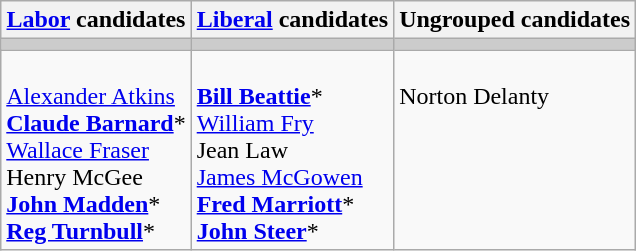<table class="wikitable">
<tr>
<th><a href='#'>Labor</a> candidates</th>
<th><a href='#'>Liberal</a> candidates</th>
<th>Ungrouped candidates</th>
</tr>
<tr bgcolor="#cccccc">
<td></td>
<td></td>
<td></td>
</tr>
<tr>
<td><br><a href='#'>Alexander Atkins</a><br>
<strong><a href='#'>Claude Barnard</a></strong>*<br>
<a href='#'>Wallace Fraser</a><br>
Henry McGee<br>
<strong><a href='#'>John Madden</a></strong>*<br>
<strong><a href='#'>Reg Turnbull</a></strong>*</td>
<td><br><strong><a href='#'>Bill Beattie</a></strong>*<br>
<a href='#'>William Fry</a><br>
Jean Law<br>
<a href='#'>James McGowen</a><br>
<strong><a href='#'>Fred Marriott</a></strong>*<br>
<strong><a href='#'>John Steer</a></strong>*</td>
<td valign=top><br>Norton Delanty</td>
</tr>
</table>
